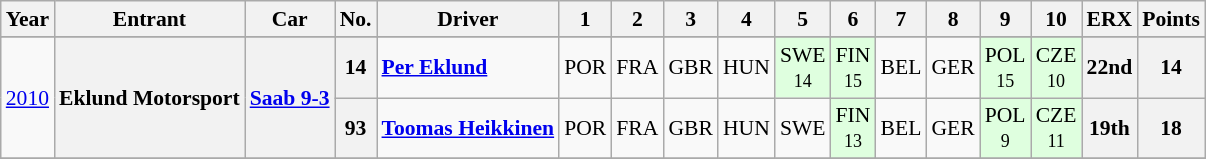<table class="wikitable" border="1" style="text-align:center; font-size:90%;">
<tr valign="top">
<th>Year</th>
<th>Entrant</th>
<th>Car</th>
<th>No.</th>
<th>Driver</th>
<th>1</th>
<th>2</th>
<th>3</th>
<th>4</th>
<th>5</th>
<th>6</th>
<th>7</th>
<th>8</th>
<th>9</th>
<th>10</th>
<th>ERX</th>
<th>Points</th>
</tr>
<tr>
</tr>
<tr>
<td rowspan=2><a href='#'>2010</a></td>
<th rowspan=2>Eklund Motorsport</th>
<th rowspan=2><a href='#'>Saab 9-3</a></th>
<th>14</th>
<td align="left"> <strong><a href='#'>Per Eklund</a></strong></td>
<td>POR<br><small></small></td>
<td>FRA<br><small></small></td>
<td>GBR<br><small></small></td>
<td>HUN<br><small></small></td>
<td style="background:#DFFFDF;">SWE<br><small>14</small></td>
<td style="background:#DFFFDF;">FIN<br><small>15</small></td>
<td>BEL<br><small></small></td>
<td>GER<br><small></small></td>
<td style="background:#DFFFDF;">POL<br><small>15</small></td>
<td style="background:#DFFFDF;">CZE<br><small>10</small></td>
<th>22nd</th>
<th>14</th>
</tr>
<tr>
<th>93</th>
<td align="left"> <strong><a href='#'>Toomas Heikkinen</a></strong></td>
<td>POR<br><small></small></td>
<td>FRA<br><small></small></td>
<td>GBR<br><small></small></td>
<td>HUN<br><small></small></td>
<td>SWE<br><small></small></td>
<td style="background:#DFFFDF;">FIN<br><small>13</small></td>
<td>BEL<br><small></small></td>
<td>GER<br><small></small></td>
<td style="background:#DFFFDF;">POL<br><small>9</small></td>
<td style="background:#DFFFDF;">CZE<br><small>11</small></td>
<th>19th</th>
<th>18</th>
</tr>
<tr>
</tr>
</table>
